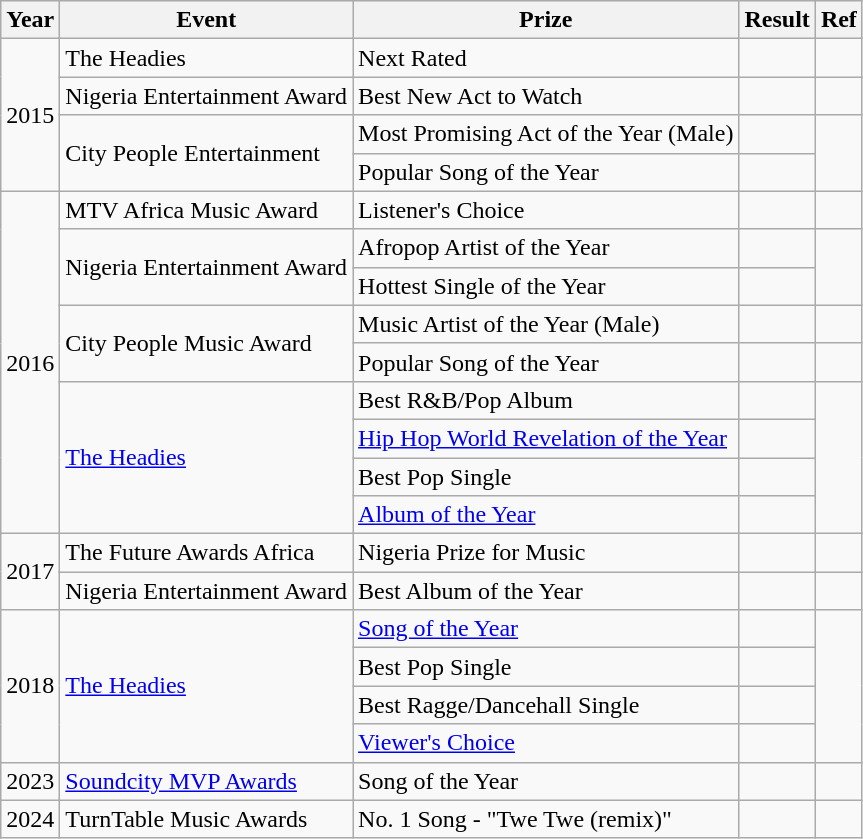<table class="wikitable">
<tr>
<th>Year</th>
<th>Event</th>
<th>Prize</th>
<th>Result</th>
<th>Ref</th>
</tr>
<tr>
<td rowspan="4">2015</td>
<td>The Headies</td>
<td>Next Rated</td>
<td></td>
<td></td>
</tr>
<tr>
<td>Nigeria Entertainment Award</td>
<td>Best New Act to Watch</td>
<td></td>
<td></td>
</tr>
<tr>
<td rowspan="2">City People Entertainment</td>
<td>Most Promising Act of the Year (Male)</td>
<td></td>
<td rowspan="2"></td>
</tr>
<tr>
<td>Popular Song of the Year</td>
<td></td>
</tr>
<tr>
<td rowspan="9">2016</td>
<td>MTV Africa Music Award</td>
<td>Listener's Choice</td>
<td></td>
<td></td>
</tr>
<tr>
<td rowspan="2">Nigeria Entertainment Award</td>
<td>Afropop Artist of the Year</td>
<td></td>
<td rowspan="2"></td>
</tr>
<tr>
<td>Hottest Single of the Year</td>
<td></td>
</tr>
<tr>
<td rowspan="2">City People Music Award</td>
<td>Music Artist of the Year (Male)</td>
<td></td>
<td></td>
</tr>
<tr>
<td>Popular Song of the Year</td>
<td></td>
<td></td>
</tr>
<tr>
<td rowspan="4"><a href='#'>The Headies</a></td>
<td>Best R&B/Pop Album</td>
<td></td>
<td rowspan="4"></td>
</tr>
<tr>
<td><a href='#'>Hip Hop World Revelation of the Year</a></td>
<td></td>
</tr>
<tr>
<td>Best Pop Single</td>
<td></td>
</tr>
<tr>
<td><a href='#'>Album of the Year</a></td>
<td></td>
</tr>
<tr>
<td rowspan="2">2017</td>
<td>The Future Awards Africa</td>
<td>Nigeria Prize for Music</td>
<td></td>
<td></td>
</tr>
<tr>
<td>Nigeria Entertainment Award</td>
<td>Best Album of the Year</td>
<td></td>
<td></td>
</tr>
<tr>
<td rowspan="4">2018</td>
<td rowspan="4"><a href='#'>The Headies</a></td>
<td><a href='#'>Song of the Year</a></td>
<td></td>
<td rowspan="4"></td>
</tr>
<tr>
<td>Best Pop Single</td>
<td></td>
</tr>
<tr>
<td>Best Ragge/Dancehall Single</td>
<td></td>
</tr>
<tr>
<td><a href='#'>Viewer's Choice</a></td>
<td></td>
</tr>
<tr>
<td rowspan="1">2023</td>
<td><a href='#'>Soundcity MVP Awards</a></td>
<td>Song of the Year</td>
<td></td>
<td></td>
</tr>
<tr>
<td>2024</td>
<td>TurnTable Music Awards</td>
<td>No. 1 Song - "Twe Twe (remix)"</td>
<td></td>
<td></td>
</tr>
</table>
